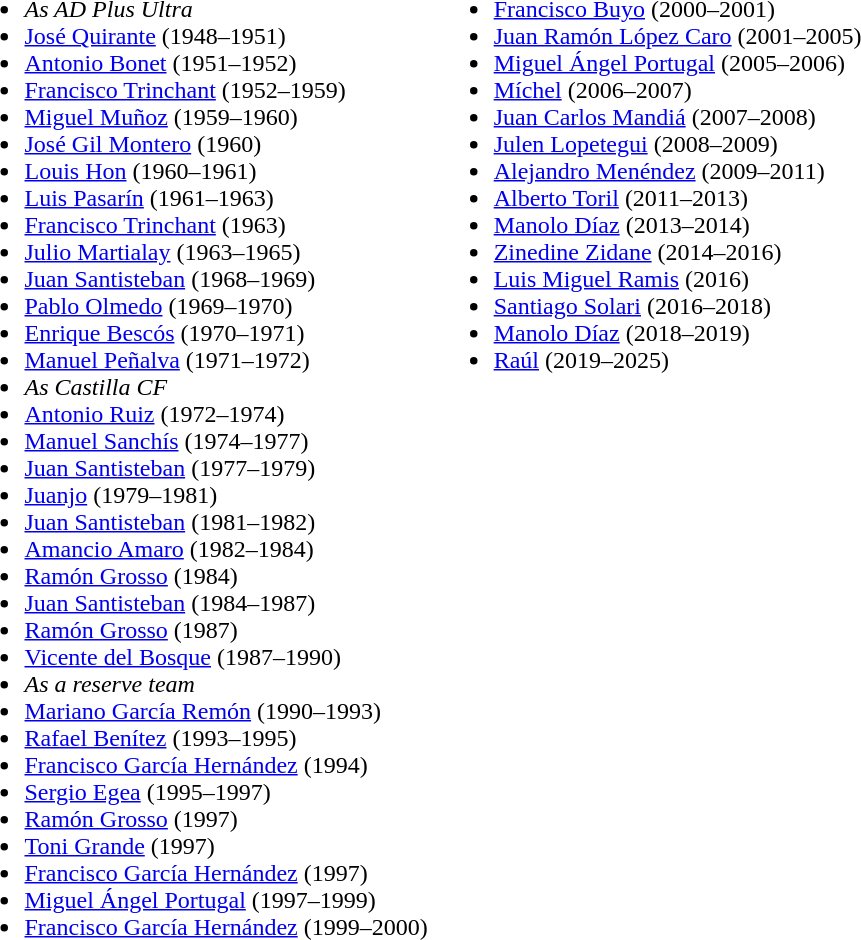<table>
<tr style="vertical-align:top">
<td><br><ul><li><em>As AD Plus Ultra</em></li><li> <a href='#'>José Quirante</a> (1948–1951)</li><li> <a href='#'>Antonio Bonet</a> (1951–1952)</li><li> <a href='#'>Francisco Trinchant</a> (1952–1959)</li><li> <a href='#'>Miguel Muñoz</a> (1959–1960)</li><li> <a href='#'>José Gil Montero</a> (1960)</li><li> <a href='#'>Louis Hon</a> (1960–1961)</li><li> <a href='#'>Luis Pasarín</a> (1961–1963)</li><li> <a href='#'>Francisco Trinchant</a> (1963)</li><li> <a href='#'>Julio Martialay</a> (1963–1965)</li><li> <a href='#'>Juan Santisteban</a> (1968–1969)</li><li> <a href='#'>Pablo Olmedo</a> (1969–1970)</li><li> <a href='#'>Enrique Bescós</a> (1970–1971)</li><li> <a href='#'>Manuel Peñalva</a> (1971–1972)</li><li><em>As Castilla CF</em></li><li> <a href='#'>Antonio Ruiz</a> (1972–1974)</li><li> <a href='#'>Manuel Sanchís</a> (1974–1977)</li><li> <a href='#'>Juan Santisteban</a> (1977–1979)</li><li> <a href='#'>Juanjo</a> (1979–1981)</li><li> <a href='#'>Juan Santisteban</a> (1981–1982)</li><li> <a href='#'>Amancio Amaro</a> (1982–1984)</li><li> <a href='#'>Ramón Grosso</a> (1984)</li><li> <a href='#'>Juan Santisteban</a> (1984–1987)</li><li> <a href='#'>Ramón Grosso</a> (1987)</li><li> <a href='#'>Vicente del Bosque</a> (1987–1990)</li><li><em>As a reserve team</em></li><li> <a href='#'>Mariano García Remón</a> (1990–1993)</li><li> <a href='#'>Rafael Benítez</a> (1993–1995)</li><li> <a href='#'>Francisco García Hernández</a> (1994)</li><li> <a href='#'>Sergio Egea</a> (1995–1997)</li><li> <a href='#'>Ramón Grosso</a> (1997)</li><li> <a href='#'>Toni Grande</a> (1997)</li><li> <a href='#'>Francisco García Hernández</a> (1997)</li><li> <a href='#'>Miguel Ángel Portugal</a> (1997–1999)</li><li> <a href='#'>Francisco García Hernández</a> (1999–2000)</li></ul></td>
<td><br><ul><li> <a href='#'>Francisco Buyo</a> (2000–2001)</li><li> <a href='#'>Juan Ramón López Caro</a> (2001–2005)</li><li> <a href='#'>Miguel Ángel Portugal</a> (2005–2006)</li><li> <a href='#'>Míchel</a> (2006–2007)</li><li> <a href='#'>Juan Carlos Mandiá</a> (2007–2008)</li><li> <a href='#'>Julen Lopetegui</a> (2008–2009)</li><li> <a href='#'>Alejandro Menéndez</a> (2009–2011)</li><li> <a href='#'>Alberto Toril</a> (2011–2013)</li><li> <a href='#'>Manolo Díaz</a> (2013–2014)</li><li> <a href='#'>Zinedine Zidane</a> (2014–2016)</li><li> <a href='#'>Luis Miguel Ramis</a> (2016)</li><li> <a href='#'>Santiago Solari</a> (2016–2018)</li><li> <a href='#'>Manolo Díaz</a> (2018–2019)</li><li> <a href='#'>Raúl</a> (2019–2025)</li></ul></td>
</tr>
</table>
